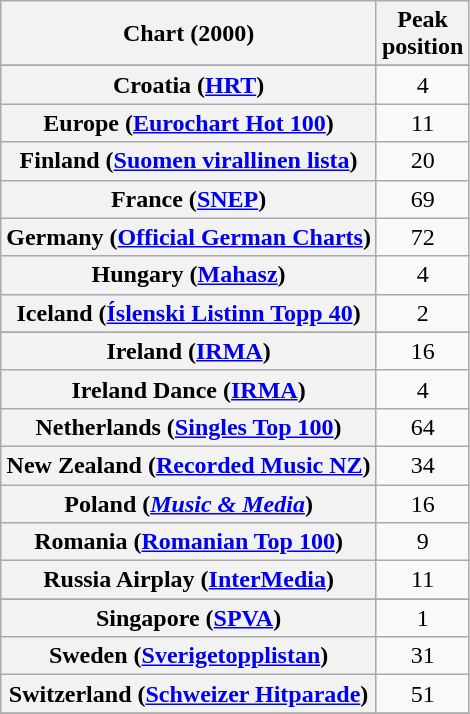<table class="wikitable sortable plainrowheaders" style="text-align:center">
<tr>
<th scope="col">Chart (2000)</th>
<th scope="col">Peak<br> position</th>
</tr>
<tr>
</tr>
<tr>
</tr>
<tr>
</tr>
<tr>
</tr>
<tr>
<th scope="row">Croatia (<a href='#'>HRT</a>)</th>
<td>4</td>
</tr>
<tr>
<th scope="row">Europe (<a href='#'>Eurochart Hot 100</a>)</th>
<td>11</td>
</tr>
<tr>
<th scope="row">Finland (<a href='#'>Suomen virallinen lista</a>)</th>
<td>20</td>
</tr>
<tr>
<th scope="row">France (<a href='#'>SNEP</a>)</th>
<td>69</td>
</tr>
<tr>
<th scope="row">Germany (<a href='#'>Official German Charts</a>)</th>
<td>72</td>
</tr>
<tr>
<th scope="row">Hungary (<a href='#'>Mahasz</a>)</th>
<td>4</td>
</tr>
<tr>
<th scope="row">Iceland (<a href='#'>Íslenski Listinn Topp 40</a>)</th>
<td>2</td>
</tr>
<tr>
</tr>
<tr>
<th scope="row">Ireland (<a href='#'>IRMA</a>)</th>
<td>16</td>
</tr>
<tr>
<th scope="row">Ireland Dance (<a href='#'>IRMA</a>)</th>
<td>4</td>
</tr>
<tr>
<th scope="row">Netherlands (<a href='#'>Singles Top 100</a>)</th>
<td>64</td>
</tr>
<tr>
<th scope="row">New Zealand (<a href='#'>Recorded Music NZ</a>)</th>
<td>34</td>
</tr>
<tr>
<th scope="row">Poland (<em><a href='#'>Music & Media</a></em>)</th>
<td>16</td>
</tr>
<tr>
<th scope="row">Romania (<a href='#'>Romanian Top 100</a>)</th>
<td>9</td>
</tr>
<tr>
<th scope="row">Russia Airplay (<a href='#'>InterMedia</a>)</th>
<td>11</td>
</tr>
<tr>
</tr>
<tr>
<th scope="row">Singapore (<a href='#'>SPVA</a>)</th>
<td>1</td>
</tr>
<tr>
<th scope="row">Sweden (<a href='#'>Sverigetopplistan</a>)</th>
<td>31</td>
</tr>
<tr>
<th scope="row">Switzerland (<a href='#'>Schweizer Hitparade</a>)</th>
<td>51</td>
</tr>
<tr>
</tr>
</table>
